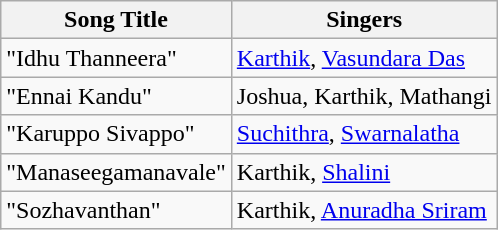<table class="wikitable">
<tr>
<th>Song Title</th>
<th>Singers</th>
</tr>
<tr>
<td>"Idhu Thanneera"</td>
<td><a href='#'>Karthik</a>, <a href='#'>Vasundara Das</a></td>
</tr>
<tr>
<td>"Ennai Kandu"</td>
<td>Joshua, Karthik, Mathangi</td>
</tr>
<tr>
<td>"Karuppo Sivappo"</td>
<td><a href='#'>Suchithra</a>, <a href='#'>Swarnalatha</a></td>
</tr>
<tr>
<td>"Manaseegamanavale"</td>
<td>Karthik, <a href='#'>Shalini</a></td>
</tr>
<tr>
<td>"Sozhavanthan"</td>
<td>Karthik, <a href='#'>Anuradha Sriram</a></td>
</tr>
</table>
